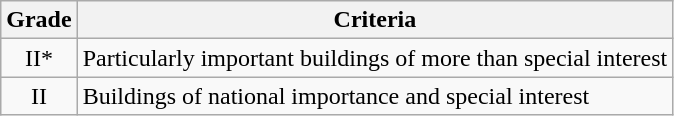<table class="wikitable">
<tr>
<th>Grade</th>
<th>Criteria</th>
</tr>
<tr>
<td align="center" >II*</td>
<td>Particularly important buildings of more than special interest</td>
</tr>
<tr>
<td align="center" >II</td>
<td>Buildings of national importance and special interest</td>
</tr>
</table>
